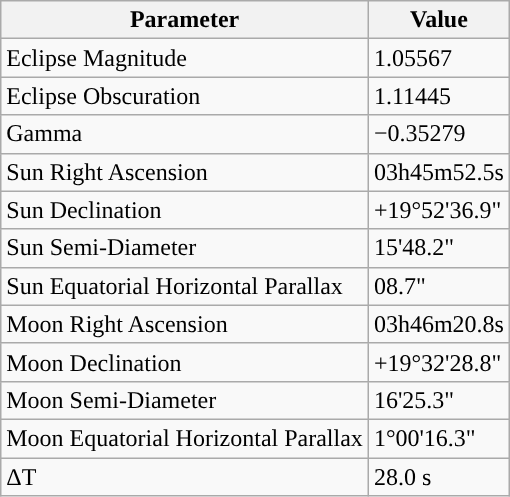<table class="wikitable">
<tr>
<th>Parameter</th>
<th>Value</th>
</tr>
<tr>
<td>Eclipse Magnitude</td>
<td>1.05567</td>
</tr>
<tr>
<td>Eclipse Obscuration</td>
<td>1.11445</td>
</tr>
<tr>
<td>Gamma</td>
<td>−0.35279</td>
</tr>
<tr>
<td>Sun Right Ascension</td>
<td>03h45m52.5s</td>
</tr>
<tr>
<td>Sun Declination</td>
<td>+19°52'36.9"</td>
</tr>
<tr>
<td>Sun Semi-Diameter</td>
<td>15'48.2"</td>
</tr>
<tr>
<td>Sun Equatorial Horizontal Parallax</td>
<td>08.7"</td>
</tr>
<tr>
<td>Moon Right Ascension</td>
<td>03h46m20.8s</td>
</tr>
<tr>
<td>Moon Declination</td>
<td>+19°32'28.8"</td>
</tr>
<tr>
<td>Moon Semi-Diameter</td>
<td>16'25.3"</td>
</tr>
<tr>
<td>Moon Equatorial Horizontal Parallax</td>
<td>1°00'16.3"</td>
</tr>
<tr>
<td>ΔT</td>
<td>28.0 s</td>
</tr>
</table>
